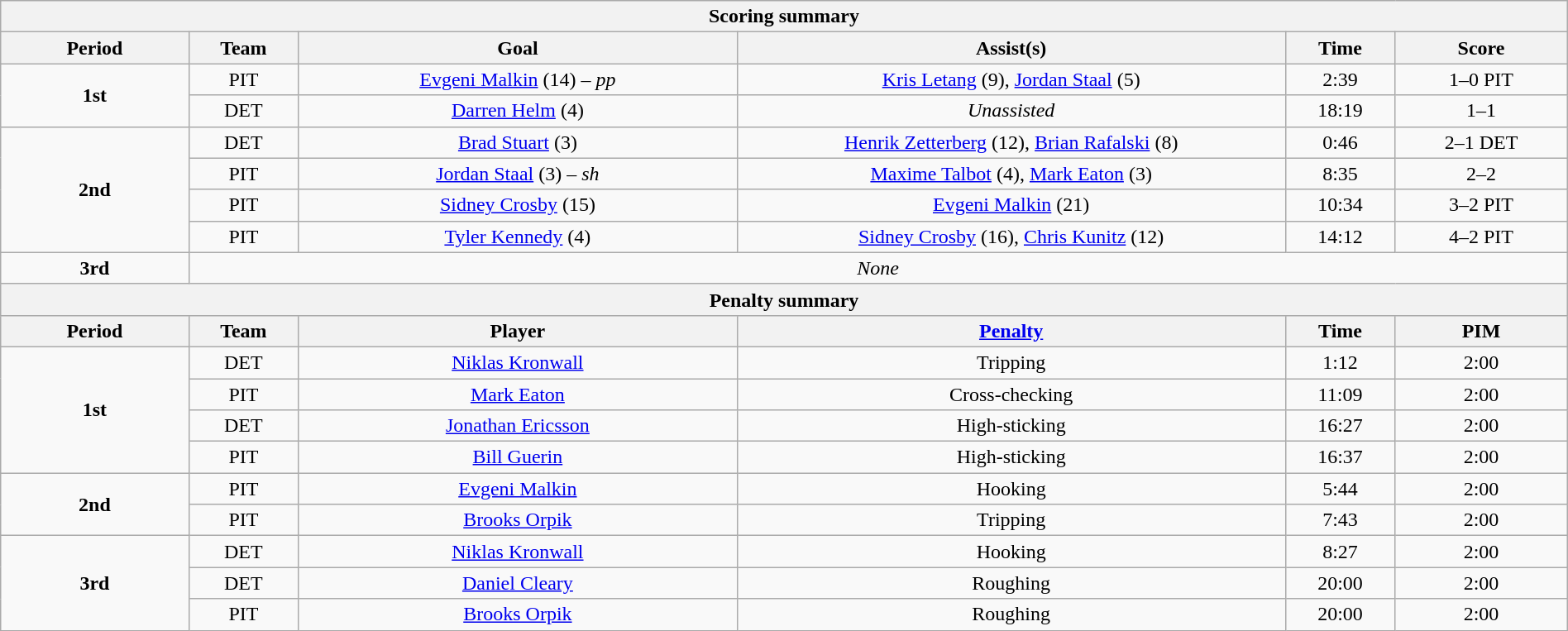<table width="100%" class="wikitable" style="text-align:center">
<tr>
<th colspan="6">Scoring summary</th>
</tr>
<tr>
<th width="12%">Period</th>
<th width="7%">Team</th>
<th width="28%">Goal</th>
<th width="35%">Assist(s)</th>
<th width="7%">Time</th>
<th width="11%">Score</th>
</tr>
<tr>
<td rowspan="2"><strong>1st</strong></td>
<td>PIT</td>
<td><a href='#'>Evgeni Malkin</a> (14) – <em>pp</em></td>
<td><a href='#'>Kris Letang</a> (9), <a href='#'>Jordan Staal</a> (5)</td>
<td>2:39</td>
<td>1–0 PIT</td>
</tr>
<tr>
<td>DET</td>
<td><a href='#'>Darren Helm</a> (4)</td>
<td><em>Unassisted</em></td>
<td>18:19</td>
<td>1–1</td>
</tr>
<tr>
<td rowspan="4"><strong>2nd</strong></td>
<td>DET</td>
<td><a href='#'>Brad Stuart</a> (3)</td>
<td><a href='#'>Henrik Zetterberg</a> (12), <a href='#'>Brian Rafalski</a> (8)</td>
<td>0:46</td>
<td>2–1 DET</td>
</tr>
<tr>
<td>PIT</td>
<td><a href='#'>Jordan Staal</a> (3) – <em>sh</em></td>
<td><a href='#'>Maxime Talbot</a> (4), <a href='#'>Mark Eaton</a> (3)</td>
<td>8:35</td>
<td>2–2</td>
</tr>
<tr>
<td>PIT</td>
<td><a href='#'>Sidney Crosby</a> (15)</td>
<td><a href='#'>Evgeni Malkin</a> (21)</td>
<td>10:34</td>
<td>3–2 PIT</td>
</tr>
<tr>
<td>PIT</td>
<td><a href='#'>Tyler Kennedy</a> (4)</td>
<td><a href='#'>Sidney Crosby</a> (16), <a href='#'>Chris Kunitz</a> (12)</td>
<td>14:12</td>
<td>4–2 PIT</td>
</tr>
<tr>
<td><strong>3rd</strong></td>
<td colspan="5"><em>None</em></td>
</tr>
<tr>
<th colspan="6">Penalty summary</th>
</tr>
<tr>
<th width="12%">Period</th>
<th width="7%">Team</th>
<th width="28%">Player</th>
<th width="35%"><a href='#'>Penalty</a></th>
<th width="7%">Time</th>
<th width="11%">PIM</th>
</tr>
<tr>
<td rowspan="4"><strong>1st</strong></td>
<td>DET</td>
<td><a href='#'>Niklas Kronwall</a></td>
<td>Tripping</td>
<td>1:12</td>
<td>2:00</td>
</tr>
<tr>
<td>PIT</td>
<td><a href='#'>Mark Eaton</a></td>
<td>Cross-checking</td>
<td>11:09</td>
<td>2:00</td>
</tr>
<tr>
<td>DET</td>
<td><a href='#'>Jonathan Ericsson</a></td>
<td>High-sticking</td>
<td>16:27</td>
<td>2:00</td>
</tr>
<tr>
<td>PIT</td>
<td><a href='#'>Bill Guerin</a></td>
<td>High-sticking</td>
<td>16:37</td>
<td>2:00</td>
</tr>
<tr>
<td rowspan="2"><strong>2nd</strong></td>
<td>PIT</td>
<td><a href='#'>Evgeni Malkin</a></td>
<td>Hooking</td>
<td>5:44</td>
<td>2:00</td>
</tr>
<tr>
<td>PIT</td>
<td><a href='#'>Brooks Orpik</a></td>
<td>Tripping</td>
<td>7:43</td>
<td>2:00</td>
</tr>
<tr>
<td rowspan="3"><strong>3rd</strong></td>
<td>DET</td>
<td><a href='#'>Niklas Kronwall</a></td>
<td>Hooking</td>
<td>8:27</td>
<td>2:00</td>
</tr>
<tr>
<td>DET</td>
<td><a href='#'>Daniel Cleary</a></td>
<td>Roughing</td>
<td>20:00</td>
<td>2:00</td>
</tr>
<tr>
<td>PIT</td>
<td><a href='#'>Brooks Orpik</a></td>
<td>Roughing</td>
<td>20:00</td>
<td>2:00</td>
</tr>
</table>
